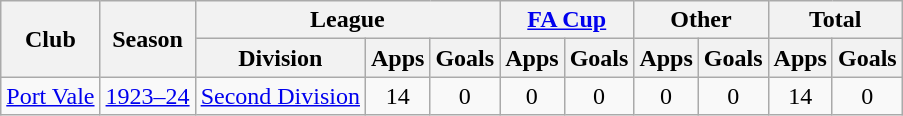<table class="wikitable" style="text-align:center">
<tr>
<th rowspan="2">Club</th>
<th rowspan="2">Season</th>
<th colspan="3">League</th>
<th colspan="2"><a href='#'>FA Cup</a></th>
<th colspan="2">Other</th>
<th colspan="2">Total</th>
</tr>
<tr>
<th>Division</th>
<th>Apps</th>
<th>Goals</th>
<th>Apps</th>
<th>Goals</th>
<th>Apps</th>
<th>Goals</th>
<th>Apps</th>
<th>Goals</th>
</tr>
<tr>
<td><a href='#'>Port Vale</a></td>
<td><a href='#'>1923–24</a></td>
<td><a href='#'>Second Division</a></td>
<td>14</td>
<td>0</td>
<td>0</td>
<td>0</td>
<td>0</td>
<td>0</td>
<td>14</td>
<td>0</td>
</tr>
</table>
